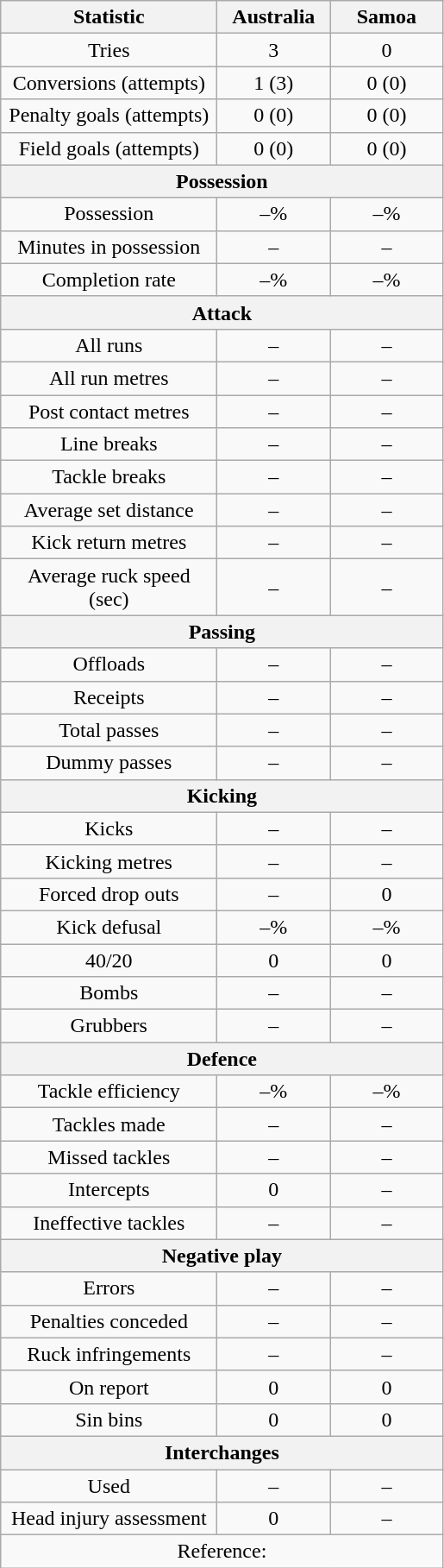<table class="wikitable plainrowheaders" style="text-align:center">
<tr>
<th scope="col" style="width:160px">Statistic</th>
<th scope="col" style="width:80px">Australia</th>
<th scope="col" style="width:80px">Samoa</th>
</tr>
<tr>
<td>Tries</td>
<td>3</td>
<td>0</td>
</tr>
<tr>
<td>Conversions (attempts)</td>
<td>1 (3)</td>
<td>0 (0)</td>
</tr>
<tr>
<td>Penalty goals (attempts)</td>
<td>0 (0)</td>
<td>0 (0)</td>
</tr>
<tr>
<td>Field goals (attempts)</td>
<td>0 (0)</td>
<td>0 (0)</td>
</tr>
<tr>
<th colspan=3>Possession</th>
</tr>
<tr>
<td>Possession</td>
<td>–%</td>
<td>–%</td>
</tr>
<tr>
<td>Minutes in possession</td>
<td>–</td>
<td>–</td>
</tr>
<tr>
<td>Completion rate</td>
<td>–%</td>
<td>–%</td>
</tr>
<tr>
<th colspan=3>Attack</th>
</tr>
<tr>
<td>All runs</td>
<td>–</td>
<td>–</td>
</tr>
<tr>
<td>All run metres</td>
<td>–</td>
<td>–</td>
</tr>
<tr>
<td>Post contact metres</td>
<td>–</td>
<td>–</td>
</tr>
<tr>
<td>Line breaks</td>
<td>–</td>
<td>–</td>
</tr>
<tr>
<td>Tackle breaks</td>
<td>–</td>
<td>–</td>
</tr>
<tr>
<td>Average set distance</td>
<td>–</td>
<td>–</td>
</tr>
<tr>
<td>Kick return metres</td>
<td>–</td>
<td>–</td>
</tr>
<tr>
<td>Average ruck speed (sec)</td>
<td>–</td>
<td>–</td>
</tr>
<tr>
<th colspan=3>Passing</th>
</tr>
<tr>
<td>Offloads</td>
<td>–</td>
<td>–</td>
</tr>
<tr>
<td>Receipts</td>
<td>–</td>
<td>–</td>
</tr>
<tr>
<td>Total passes</td>
<td>–</td>
<td>–</td>
</tr>
<tr>
<td>Dummy passes</td>
<td>–</td>
<td>–</td>
</tr>
<tr>
<th colspan=3>Kicking</th>
</tr>
<tr>
<td>Kicks</td>
<td>–</td>
<td>–</td>
</tr>
<tr>
<td>Kicking metres</td>
<td>–</td>
<td>–</td>
</tr>
<tr>
<td>Forced drop outs</td>
<td>–</td>
<td>0</td>
</tr>
<tr>
<td>Kick defusal</td>
<td>–%</td>
<td>–%</td>
</tr>
<tr>
<td>40/20</td>
<td>0</td>
<td>0</td>
</tr>
<tr>
<td>Bombs</td>
<td>–</td>
<td>–</td>
</tr>
<tr>
<td>Grubbers</td>
<td>–</td>
<td>–</td>
</tr>
<tr>
<th colspan=3>Defence</th>
</tr>
<tr>
<td>Tackle efficiency</td>
<td>–%</td>
<td>–%</td>
</tr>
<tr>
<td>Tackles made</td>
<td>–</td>
<td>–</td>
</tr>
<tr>
<td>Missed tackles</td>
<td>–</td>
<td>–</td>
</tr>
<tr>
<td>Intercepts</td>
<td>0</td>
<td>–</td>
</tr>
<tr>
<td>Ineffective tackles</td>
<td>–</td>
<td>–</td>
</tr>
<tr>
<th colspan=3>Negative play</th>
</tr>
<tr>
<td>Errors</td>
<td>–</td>
<td>–</td>
</tr>
<tr>
<td>Penalties conceded</td>
<td>–</td>
<td>–</td>
</tr>
<tr>
<td>Ruck infringements</td>
<td>–</td>
<td>–</td>
</tr>
<tr>
<td>On report</td>
<td>0</td>
<td>0</td>
</tr>
<tr>
<td>Sin bins</td>
<td>0</td>
<td>0</td>
</tr>
<tr>
<th colspan=3>Interchanges</th>
</tr>
<tr>
<td>Used</td>
<td>–</td>
<td>–</td>
</tr>
<tr>
<td>Head injury assessment</td>
<td>0</td>
<td>–</td>
</tr>
<tr>
<td colspan="3">Reference: </td>
</tr>
</table>
